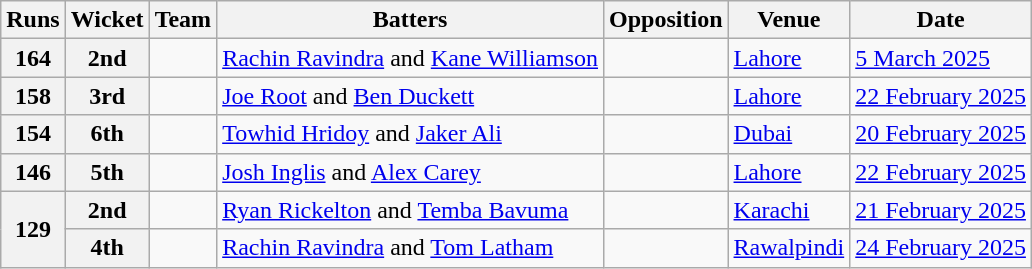<table class="wikitable">
<tr>
<th scope="col">Runs</th>
<th scope="col">Wicket</th>
<th scope="col">Team</th>
<th scope="col">Batters</th>
<th scope="col">Opposition</th>
<th scope="col">Venue</th>
<th data-sort-type="date" scope="col">Date</th>
</tr>
<tr>
<th scope="row">164</th>
<th align="center">2nd</th>
<td></td>
<td><a href='#'>Rachin Ravindra</a> and <a href='#'>Kane Williamson</a></td>
<td></td>
<td><a href='#'>Lahore</a></td>
<td><a href='#'>5 March 2025</a></td>
</tr>
<tr>
<th scope="row">158</th>
<th align="center">3rd</th>
<td></td>
<td><a href='#'>Joe Root</a> and <a href='#'>Ben Duckett</a></td>
<td></td>
<td><a href='#'>Lahore</a></td>
<td><a href='#'>22 February 2025</a></td>
</tr>
<tr>
<th scope="row">154</th>
<th align="center">6th</th>
<td></td>
<td><a href='#'>Towhid Hridoy</a> and <a href='#'>Jaker Ali</a></td>
<td></td>
<td><a href='#'>Dubai</a></td>
<td><a href='#'>20 February 2025</a></td>
</tr>
<tr>
<th scope="row">146</th>
<th align="center">5th</th>
<td></td>
<td><a href='#'>Josh Inglis</a> and <a href='#'>Alex Carey</a></td>
<td></td>
<td><a href='#'>Lahore</a></td>
<td><a href='#'>22 February 2025</a></td>
</tr>
<tr>
<th rowspan="2" scope="row">129</th>
<th align="center">2nd</th>
<td></td>
<td><a href='#'>Ryan Rickelton</a> and <a href='#'>Temba Bavuma</a></td>
<td></td>
<td><a href='#'>Karachi</a></td>
<td><a href='#'>21 February 2025</a></td>
</tr>
<tr>
<th align="center">4th</th>
<td></td>
<td><a href='#'>Rachin Ravindra</a> and <a href='#'>Tom Latham</a></td>
<td></td>
<td><a href='#'>Rawalpindi</a></td>
<td><a href='#'>24 February 2025</a></td>
</tr>
</table>
